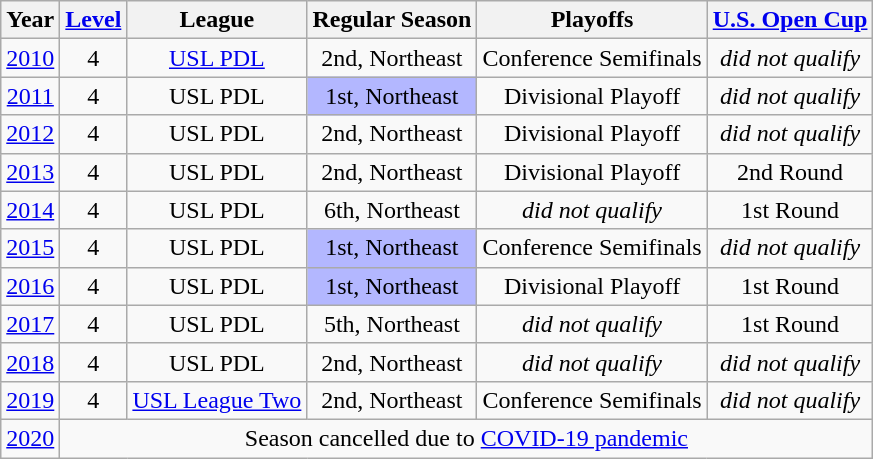<table class="wikitable" style="text-align: center;">
<tr>
<th>Year</th>
<th><a href='#'>Level</a></th>
<th>League</th>
<th>Regular Season</th>
<th>Playoffs</th>
<th><a href='#'>U.S. Open Cup</a></th>
</tr>
<tr>
<td><a href='#'>2010</a></td>
<td>4</td>
<td><a href='#'>USL PDL</a></td>
<td>2nd, Northeast</td>
<td>Conference Semifinals</td>
<td><em>did not qualify</em></td>
</tr>
<tr>
<td><a href='#'>2011</a></td>
<td>4</td>
<td>USL PDL</td>
<td style="background:#b3b7ff;">1st, Northeast</td>
<td>Divisional Playoff</td>
<td><em>did not qualify</em></td>
</tr>
<tr>
<td><a href='#'>2012</a></td>
<td>4</td>
<td>USL PDL</td>
<td>2nd, Northeast</td>
<td>Divisional Playoff</td>
<td><em>did not qualify</em></td>
</tr>
<tr>
<td><a href='#'>2013</a></td>
<td>4</td>
<td>USL PDL</td>
<td>2nd, Northeast</td>
<td>Divisional Playoff</td>
<td>2nd Round</td>
</tr>
<tr>
<td><a href='#'>2014</a></td>
<td>4</td>
<td>USL PDL</td>
<td>6th, Northeast</td>
<td><em>did not qualify</em></td>
<td>1st Round</td>
</tr>
<tr>
<td><a href='#'>2015</a></td>
<td>4</td>
<td>USL PDL</td>
<td style="background:#b3b7ff;">1st, Northeast</td>
<td>Conference Semifinals</td>
<td><em>did not qualify</em></td>
</tr>
<tr>
<td><a href='#'>2016</a></td>
<td>4</td>
<td>USL PDL</td>
<td style="background:#b3b7ff;">1st, Northeast</td>
<td>Divisional Playoff</td>
<td>1st Round</td>
</tr>
<tr>
<td><a href='#'>2017</a></td>
<td>4</td>
<td>USL PDL</td>
<td>5th, Northeast</td>
<td><em>did not qualify</em></td>
<td>1st Round</td>
</tr>
<tr>
<td><a href='#'>2018</a></td>
<td>4</td>
<td>USL PDL</td>
<td>2nd, Northeast</td>
<td><em>did not qualify</em></td>
<td><em>did not qualify</em></td>
</tr>
<tr>
<td><a href='#'>2019</a></td>
<td>4</td>
<td><a href='#'>USL League Two</a></td>
<td>2nd, Northeast</td>
<td>Conference Semifinals</td>
<td><em>did not qualify</em></td>
</tr>
<tr>
<td><a href='#'>2020</a></td>
<td colspan=5>Season cancelled due to <a href='#'>COVID-19 pandemic</a></td>
</tr>
</table>
